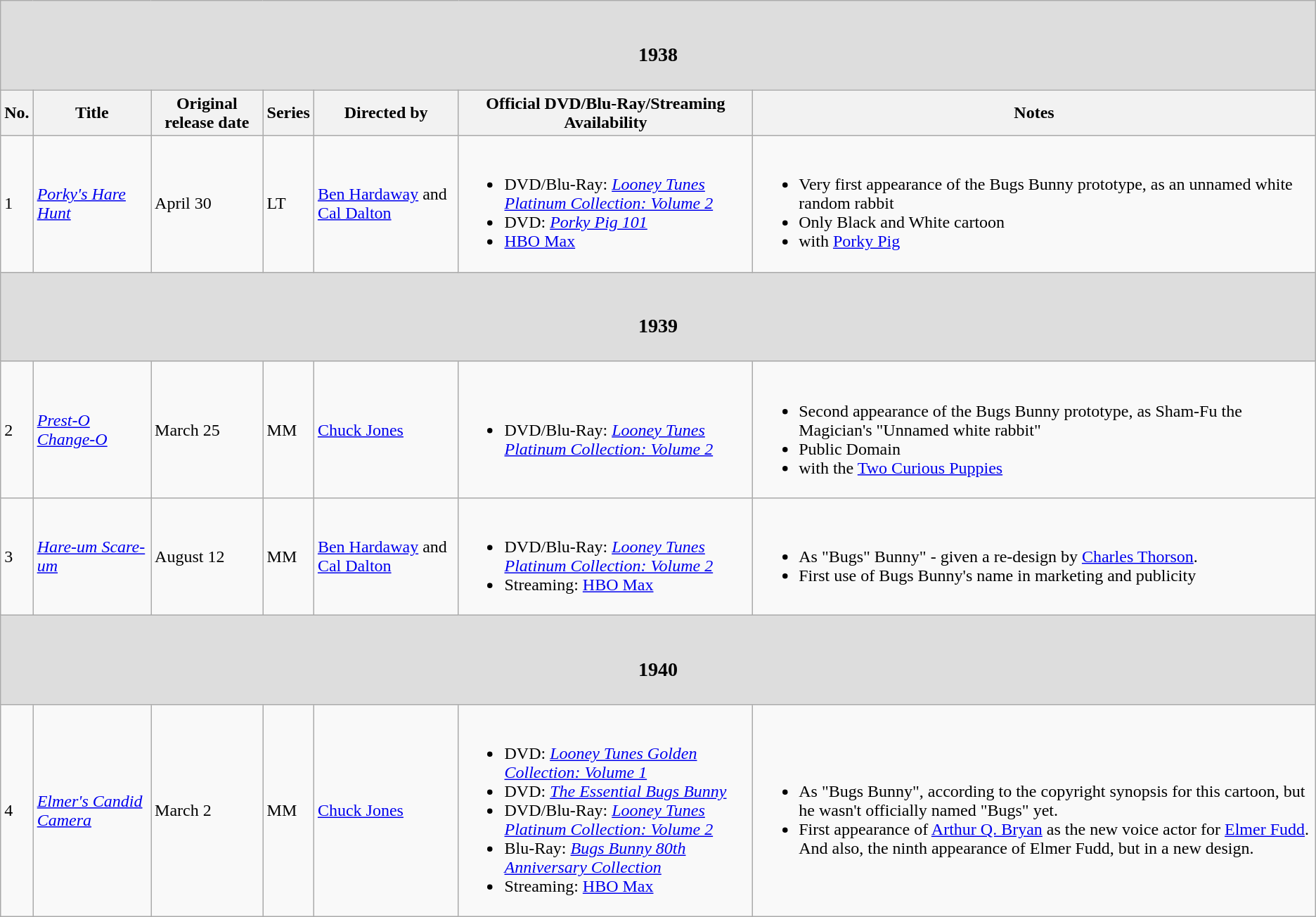<table class="wikitable sortable">
<tr>
<td colspan="7"  style="text-align:center; background:#ddd;"><br><h3>1938</h3></td>
</tr>
<tr>
<th>No.</th>
<th>Title</th>
<th>Original release date</th>
<th>Series</th>
<th>Directed by</th>
<th>Official DVD/Blu-Ray/Streaming Availability</th>
<th>Notes</th>
</tr>
<tr>
<td>1</td>
<td><em><a href='#'>Porky's Hare Hunt</a></em></td>
<td>April 30</td>
<td>LT</td>
<td><a href='#'>Ben Hardaway</a> and <a href='#'>Cal Dalton</a></td>
<td><br><ul><li>DVD/Blu-Ray: <em><a href='#'>Looney Tunes Platinum Collection: Volume 2</a></em></li><li>DVD: <em><a href='#'>Porky Pig 101</a></em></li><li><a href='#'>HBO Max</a></li></ul></td>
<td><br><ul><li>Very first appearance of the Bugs Bunny prototype, as an unnamed white random rabbit</li><li>Only Black and White cartoon</li><li>with <a href='#'>Porky Pig</a></li></ul></td>
</tr>
<tr>
<td colspan="7"  style="text-align:center; background:#ddd;"><br><h3>1939</h3></td>
</tr>
<tr>
<td>2</td>
<td><em><a href='#'>Prest-O Change-O</a></em></td>
<td>March 25</td>
<td>MM</td>
<td><a href='#'>Chuck Jones</a></td>
<td><br><ul><li>DVD/Blu-Ray: <em><a href='#'>Looney Tunes Platinum Collection: Volume 2</a></em></li></ul></td>
<td><br><ul><li>Second appearance of the Bugs Bunny prototype, as Sham-Fu the Magician's "Unnamed white rabbit"</li><li>Public Domain</li><li>with the <a href='#'>Two Curious Puppies</a></li></ul></td>
</tr>
<tr>
<td>3</td>
<td><em><a href='#'>Hare-um Scare-um</a></em></td>
<td>August 12</td>
<td>MM</td>
<td><a href='#'>Ben Hardaway</a> and <a href='#'>Cal Dalton</a></td>
<td><br><ul><li>DVD/Blu-Ray: <em><a href='#'>Looney Tunes Platinum Collection: Volume 2</a></em></li><li>Streaming: <a href='#'>HBO Max</a></li></ul></td>
<td><br><ul><li>As "Bugs" Bunny" - given a re-design by <a href='#'>Charles Thorson</a>.</li><li>First use of Bugs Bunny's name in marketing and publicity</li></ul></td>
</tr>
<tr>
<td colspan="7"  style="text-align:center; background:#ddd;"><br><h3>1940</h3></td>
</tr>
<tr>
<td>4</td>
<td><em><a href='#'>Elmer's Candid Camera</a></em></td>
<td>March 2</td>
<td>MM</td>
<td><a href='#'>Chuck Jones</a></td>
<td><br><ul><li>DVD: <em><a href='#'>Looney Tunes Golden Collection: Volume 1</a></em></li><li>DVD: <em><a href='#'>The Essential Bugs Bunny</a></em></li><li>DVD/Blu-Ray: <em><a href='#'>Looney Tunes Platinum Collection: Volume 2</a></em></li><li>Blu-Ray: <em><a href='#'>Bugs Bunny 80th Anniversary Collection</a></em></li><li>Streaming: <a href='#'>HBO Max</a></li></ul></td>
<td><br><ul><li>As "Bugs Bunny", according to the copyright synopsis for this cartoon, but he wasn't officially named "Bugs" yet.</li><li>First appearance of <a href='#'>Arthur Q. Bryan</a> as the new voice actor for <a href='#'>Elmer Fudd</a>. And also, the ninth appearance of Elmer Fudd, but in a new design.</li></ul></td>
</tr>
</table>
